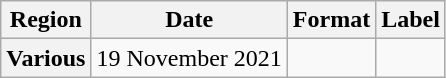<table class="wikitable plainrowheaders">
<tr>
<th scope="col">Region</th>
<th scope="col">Date</th>
<th scope="col">Format</th>
<th scope="col">Label</th>
</tr>
<tr>
<th scope="row">Various</th>
<td>19 November 2021</td>
<td></td>
<td></td>
</tr>
</table>
